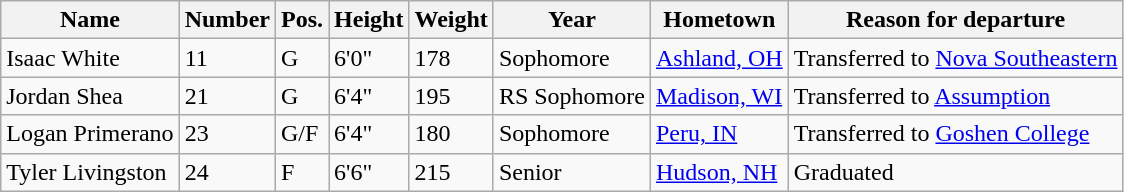<table class="wikitable sortable" border="1">
<tr>
<th>Name</th>
<th>Number</th>
<th>Pos.</th>
<th>Height</th>
<th>Weight</th>
<th>Year</th>
<th>Hometown</th>
<th class="unsortable">Reason for departure</th>
</tr>
<tr>
<td>Isaac White</td>
<td>11</td>
<td>G</td>
<td>6'0"</td>
<td>178</td>
<td>Sophomore</td>
<td><a href='#'>Ashland, OH</a></td>
<td>Transferred to <a href='#'>Nova Southeastern</a></td>
</tr>
<tr>
<td>Jordan Shea</td>
<td>21</td>
<td>G</td>
<td>6'4"</td>
<td>195</td>
<td>RS Sophomore</td>
<td><a href='#'>Madison, WI</a></td>
<td>Transferred to <a href='#'>Assumption</a></td>
</tr>
<tr>
<td>Logan Primerano</td>
<td>23</td>
<td>G/F</td>
<td>6'4"</td>
<td>180</td>
<td>Sophomore</td>
<td><a href='#'>Peru, IN</a></td>
<td>Transferred to <a href='#'>Goshen College</a></td>
</tr>
<tr>
<td>Tyler Livingston</td>
<td>24</td>
<td>F</td>
<td>6'6"</td>
<td>215</td>
<td>Senior</td>
<td><a href='#'>Hudson, NH</a></td>
<td>Graduated</td>
</tr>
</table>
